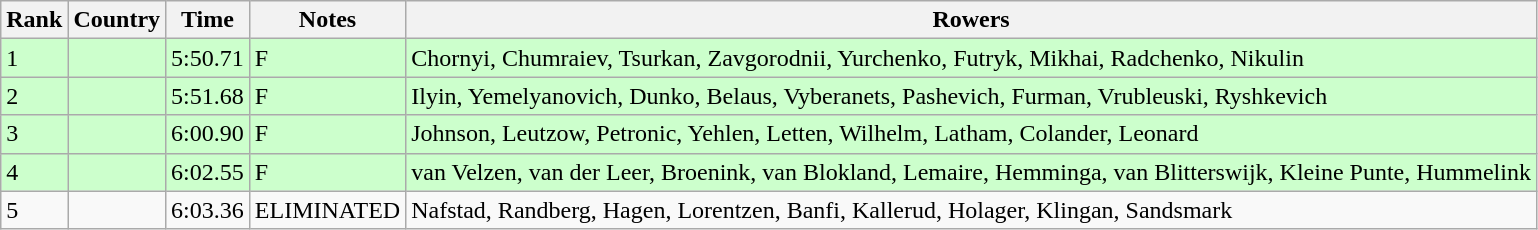<table class="wikitable">
<tr>
<th>Rank</th>
<th>Country</th>
<th>Time</th>
<th>Notes</th>
<th>Rowers</th>
</tr>
<tr bgcolor=ccffcc>
<td>1</td>
<td></td>
<td>5:50.71</td>
<td>F</td>
<td>Chornyi, Chumraiev, Tsurkan, Zavgorodnii, Yurchenko, Futryk, Mikhai, Radchenko, Nikulin</td>
</tr>
<tr bgcolor=ccffcc>
<td>2</td>
<td></td>
<td>5:51.68</td>
<td>F</td>
<td>Ilyin, Yemelyanovich, Dunko, Belaus, Vyberanets, Pashevich, Furman, Vrubleuski, Ryshkevich</td>
</tr>
<tr bgcolor=ccffcc>
<td>3</td>
<td></td>
<td>6:00.90</td>
<td>F</td>
<td>Johnson, Leutzow, Petronic, Yehlen, Letten, Wilhelm, Latham, Colander, Leonard</td>
</tr>
<tr bgcolor=ccffcc>
<td>4</td>
<td></td>
<td>6:02.55</td>
<td>F</td>
<td>van Velzen, van der Leer, Broenink, van Blokland, Lemaire, Hemminga, van Blitterswijk, Kleine Punte, Hummelink</td>
</tr>
<tr>
<td>5</td>
<td></td>
<td>6:03.36</td>
<td>ELIMINATED</td>
<td>Nafstad, Randberg, Hagen, Lorentzen, Banfi, Kallerud, Holager, Klingan, Sandsmark</td>
</tr>
</table>
